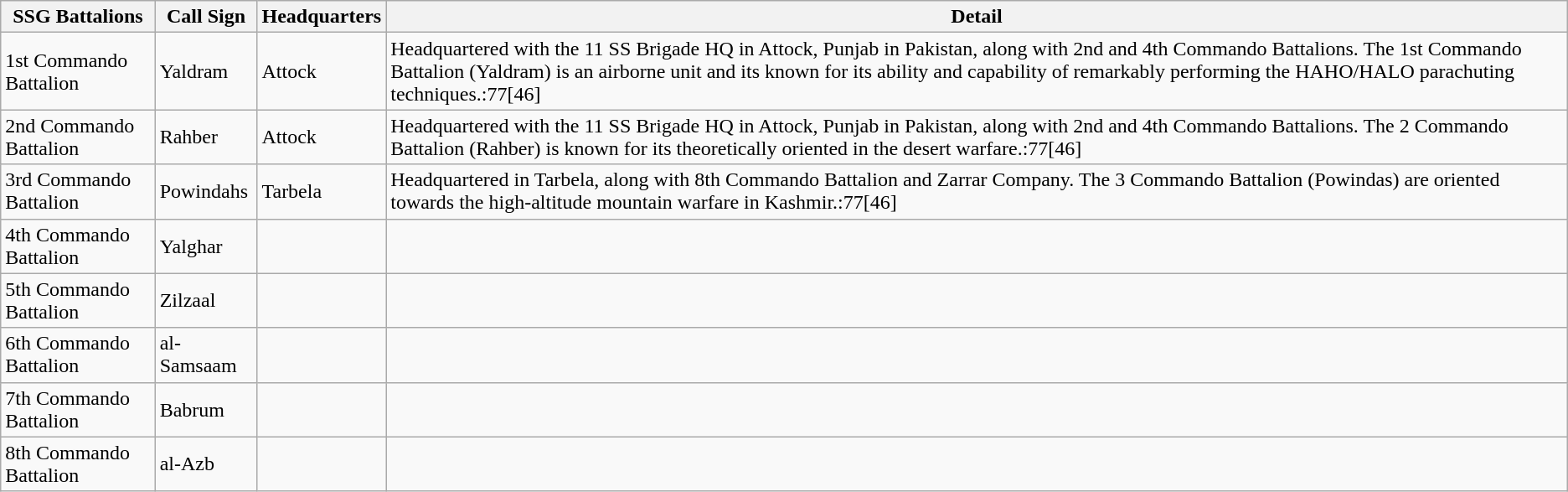<table class="wikitable sortable">
<tr>
<th>SSG Battalions</th>
<th>Call Sign</th>
<th>Headquarters</th>
<th>Detail</th>
</tr>
<tr>
<td>1st Commando Battalion</td>
<td>Yaldram</td>
<td>Attock</td>
<td>Headquartered with the 11 SS Brigade HQ in Attock, Punjab in Pakistan, along with 2nd and 4th Commando Battalions. The 1st Commando Battalion (Yaldram) is an airborne unit and its known for its ability and capability of remarkably performing the HAHO/HALO parachuting techniques.:77[46]</td>
</tr>
<tr>
<td>2nd Commando Battalion</td>
<td>Rahber</td>
<td>Attock</td>
<td>Headquartered with the 11 SS Brigade HQ in Attock, Punjab in Pakistan, along with 2nd and 4th Commando Battalions. The 2 Commando Battalion (Rahber) is known for its theoretically oriented in the desert warfare.:77[46]</td>
</tr>
<tr>
<td>3rd Commando Battalion</td>
<td>Powindahs</td>
<td>Tarbela</td>
<td>Headquartered in Tarbela, along with 8th Commando Battalion and Zarrar Company. The 3 Commando Battalion (Powindas) are oriented towards the high-altitude mountain warfare in Kashmir.:77[46]</td>
</tr>
<tr>
<td>4th Commando Battalion</td>
<td>Yalghar</td>
<td></td>
<td></td>
</tr>
<tr>
<td>5th Commando Battalion</td>
<td>Zilzaal</td>
<td></td>
<td></td>
</tr>
<tr>
<td>6th Commando Battalion</td>
<td>al-Samsaam</td>
<td></td>
<td></td>
</tr>
<tr>
<td>7th Commando Battalion</td>
<td>Babrum</td>
<td></td>
<td></td>
</tr>
<tr>
<td>8th Commando Battalion</td>
<td>al-Azb</td>
<td></td>
<td></td>
</tr>
</table>
